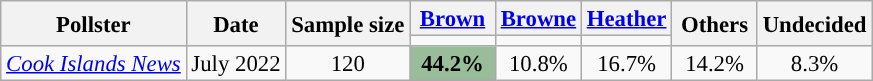<table class=wikitable style="text-align:center; font-size:95%; line-height:16px;">
<tr>
<th rowspan=2>Pollster</th>
<th rowspan=2>Date</th>
<th rowspan=2>Sample size</th>
<th style="width:50px;"><a href='#'>Brown</a></th>
<th style="width:50px;"><a href='#'>Browne</a></th>
<th style="width:50px;"><a href='#'>Heather</a></th>
<th rowspan="2" style="width:50px;">Others</th>
<th rowspan="2" style="width:50px;">Undecided</th>
</tr>
<tr>
<td style="background:"></td>
<td style="background:"></td>
<td style="background:"></td>
</tr>
<tr>
<td><em><a href='#'>Cook Islands News</a></em></td>
<td>July 2022</td>
<td>120</td>
<td style="background:#99bd99;font-weight:bold">44.2%</td>
<td>10.8%</td>
<td>16.7%</td>
<td>14.2%</td>
<td>8.3%</td>
</tr>
</table>
